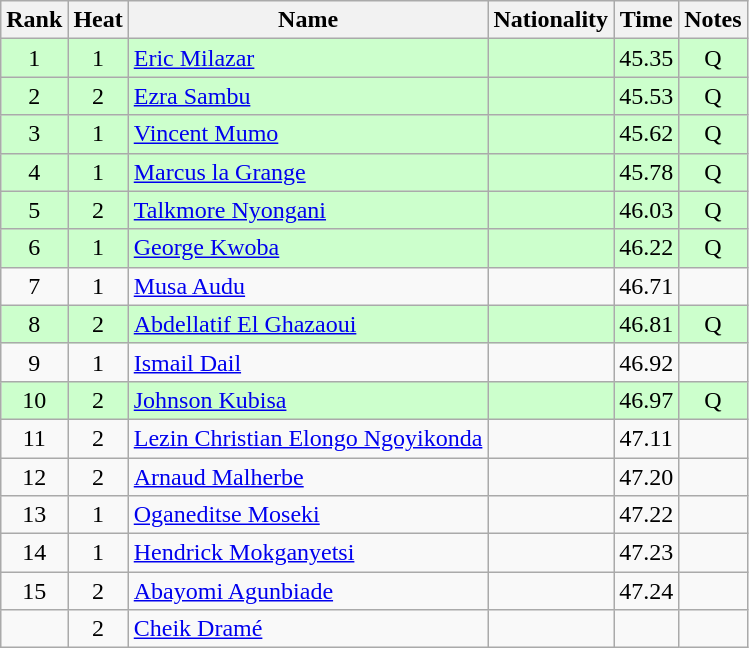<table class="wikitable sortable" style="text-align:center">
<tr>
<th>Rank</th>
<th>Heat</th>
<th>Name</th>
<th>Nationality</th>
<th>Time</th>
<th>Notes</th>
</tr>
<tr bgcolor=ccffcc>
<td>1</td>
<td>1</td>
<td align=left><a href='#'>Eric Milazar</a></td>
<td align=left></td>
<td>45.35</td>
<td>Q</td>
</tr>
<tr bgcolor=ccffcc>
<td>2</td>
<td>2</td>
<td align=left><a href='#'>Ezra Sambu</a></td>
<td align=left></td>
<td>45.53</td>
<td>Q</td>
</tr>
<tr bgcolor=ccffcc>
<td>3</td>
<td>1</td>
<td align=left><a href='#'>Vincent Mumo</a></td>
<td align=left></td>
<td>45.62</td>
<td>Q</td>
</tr>
<tr bgcolor=ccffcc>
<td>4</td>
<td>1</td>
<td align=left><a href='#'>Marcus la Grange</a></td>
<td align=left></td>
<td>45.78</td>
<td>Q</td>
</tr>
<tr bgcolor=ccffcc>
<td>5</td>
<td>2</td>
<td align=left><a href='#'>Talkmore Nyongani</a></td>
<td align=left></td>
<td>46.03</td>
<td>Q</td>
</tr>
<tr bgcolor=ccffcc>
<td>6</td>
<td>1</td>
<td align=left><a href='#'>George Kwoba</a></td>
<td align=left></td>
<td>46.22</td>
<td>Q</td>
</tr>
<tr>
<td>7</td>
<td>1</td>
<td align=left><a href='#'>Musa Audu</a></td>
<td align=left></td>
<td>46.71</td>
<td></td>
</tr>
<tr bgcolor=ccffcc>
<td>8</td>
<td>2</td>
<td align=left><a href='#'>Abdellatif El Ghazaoui</a></td>
<td align=left></td>
<td>46.81</td>
<td>Q</td>
</tr>
<tr>
<td>9</td>
<td>1</td>
<td align=left><a href='#'>Ismail Dail</a></td>
<td align=left></td>
<td>46.92</td>
<td></td>
</tr>
<tr bgcolor=ccffcc>
<td>10</td>
<td>2</td>
<td align=left><a href='#'>Johnson Kubisa</a></td>
<td align=left></td>
<td>46.97</td>
<td>Q</td>
</tr>
<tr>
<td>11</td>
<td>2</td>
<td align=left><a href='#'>Lezin Christian Elongo Ngoyikonda</a></td>
<td align=left></td>
<td>47.11</td>
<td></td>
</tr>
<tr>
<td>12</td>
<td>2</td>
<td align=left><a href='#'>Arnaud Malherbe</a></td>
<td align=left></td>
<td>47.20</td>
<td></td>
</tr>
<tr>
<td>13</td>
<td>1</td>
<td align=left><a href='#'>Oganeditse Moseki</a></td>
<td align=left></td>
<td>47.22</td>
<td></td>
</tr>
<tr>
<td>14</td>
<td>1</td>
<td align=left><a href='#'>Hendrick Mokganyetsi</a></td>
<td align=left></td>
<td>47.23</td>
<td></td>
</tr>
<tr>
<td>15</td>
<td>2</td>
<td align=left><a href='#'>Abayomi Agunbiade</a></td>
<td align=left></td>
<td>47.24</td>
<td></td>
</tr>
<tr>
<td></td>
<td>2</td>
<td align=left><a href='#'>Cheik Dramé</a></td>
<td align=left></td>
<td></td>
<td></td>
</tr>
</table>
